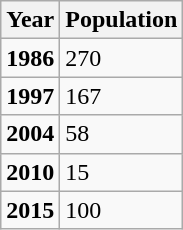<table class="wikitable">
<tr>
<th>Year</th>
<th>Population</th>
</tr>
<tr>
<td><strong>1986</strong></td>
<td>270</td>
</tr>
<tr>
<td><strong>1997</strong></td>
<td>167</td>
</tr>
<tr>
<td><strong>2004</strong></td>
<td>58</td>
</tr>
<tr>
<td><strong>2010</strong></td>
<td>15</td>
</tr>
<tr>
<td><strong>2015</strong></td>
<td>100</td>
</tr>
</table>
